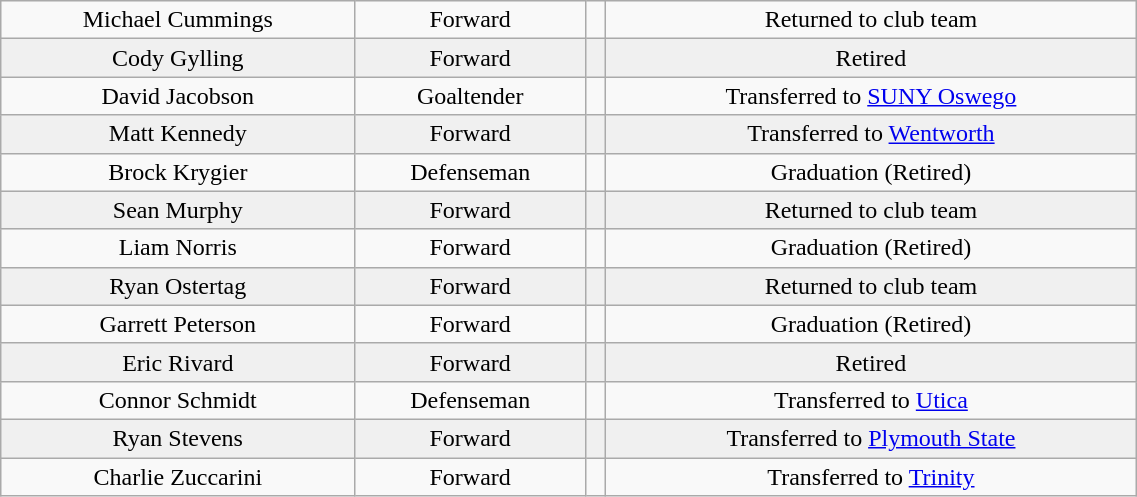<table class="wikitable" width="60%">
<tr align="center" bgcolor="">
<td>Michael Cummings</td>
<td>Forward</td>
<td></td>
<td>Returned to club team</td>
</tr>
<tr align="center" bgcolor="f0f0f0">
<td>Cody Gylling</td>
<td>Forward</td>
<td></td>
<td>Retired</td>
</tr>
<tr align="center" bgcolor="">
<td>David Jacobson</td>
<td>Goaltender</td>
<td></td>
<td>Transferred to <a href='#'>SUNY Oswego</a></td>
</tr>
<tr align="center" bgcolor="f0f0f0">
<td>Matt Kennedy</td>
<td>Forward</td>
<td></td>
<td>Transferred to <a href='#'>Wentworth</a></td>
</tr>
<tr align="center" bgcolor="">
<td>Brock Krygier</td>
<td>Defenseman</td>
<td></td>
<td>Graduation (Retired)</td>
</tr>
<tr align="center" bgcolor="f0f0f0">
<td>Sean Murphy</td>
<td>Forward</td>
<td></td>
<td>Returned to club team</td>
</tr>
<tr align="center" bgcolor="">
<td>Liam Norris</td>
<td>Forward</td>
<td></td>
<td>Graduation (Retired)</td>
</tr>
<tr align="center" bgcolor="f0f0f0">
<td>Ryan Ostertag</td>
<td>Forward</td>
<td></td>
<td>Returned to club team</td>
</tr>
<tr align="center" bgcolor="">
<td>Garrett Peterson</td>
<td>Forward</td>
<td></td>
<td>Graduation (Retired)</td>
</tr>
<tr align="center" bgcolor="f0f0f0">
<td>Eric Rivard</td>
<td>Forward</td>
<td></td>
<td>Retired</td>
</tr>
<tr align="center" bgcolor="">
<td>Connor Schmidt</td>
<td>Defenseman</td>
<td></td>
<td>Transferred to <a href='#'>Utica</a></td>
</tr>
<tr align="center" bgcolor="f0f0f0">
<td>Ryan Stevens</td>
<td>Forward</td>
<td></td>
<td>Transferred to <a href='#'>Plymouth State</a></td>
</tr>
<tr align="center" bgcolor="">
<td>Charlie Zuccarini</td>
<td>Forward</td>
<td></td>
<td>Transferred to <a href='#'>Trinity</a></td>
</tr>
</table>
